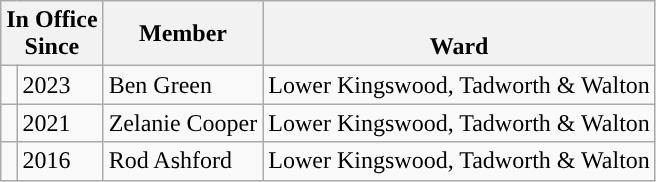<table class="wikitable">
<tr>
<th colspan="2">In Office<br>Since</th>
<th>Member</th>
<th><br>Ward</th>
</tr>
<tr>
<td style="background-color: "></td>
<td>2023</td>
<td>Ben Green</td>
<td>Lower Kingswood, Tadworth & Walton</td>
</tr>
<tr>
<td style="background-color: "></td>
<td>2021</td>
<td>Zelanie Cooper</td>
<td>Lower Kingswood, Tadworth & Walton</td>
</tr>
<tr>
<td style="background-color: "></td>
<td>2016</td>
<td>Rod Ashford</td>
<td>Lower Kingswood, Tadworth & Walton</td>
</tr>
</table>
